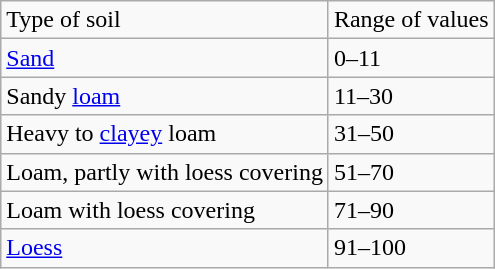<table class="wikitable">
<tr>
<td>Type of soil</td>
<td>Range of values</td>
</tr>
<tr>
<td><a href='#'>Sand</a></td>
<td>0–11</td>
</tr>
<tr>
<td>Sandy <a href='#'>loam</a></td>
<td>11–30</td>
</tr>
<tr>
<td>Heavy to <a href='#'>clayey</a> loam</td>
<td>31–50</td>
</tr>
<tr>
<td>Loam, partly with loess covering</td>
<td>51–70</td>
</tr>
<tr>
<td>Loam with loess covering</td>
<td>71–90</td>
</tr>
<tr>
<td><a href='#'>Loess</a></td>
<td>91–100</td>
</tr>
</table>
